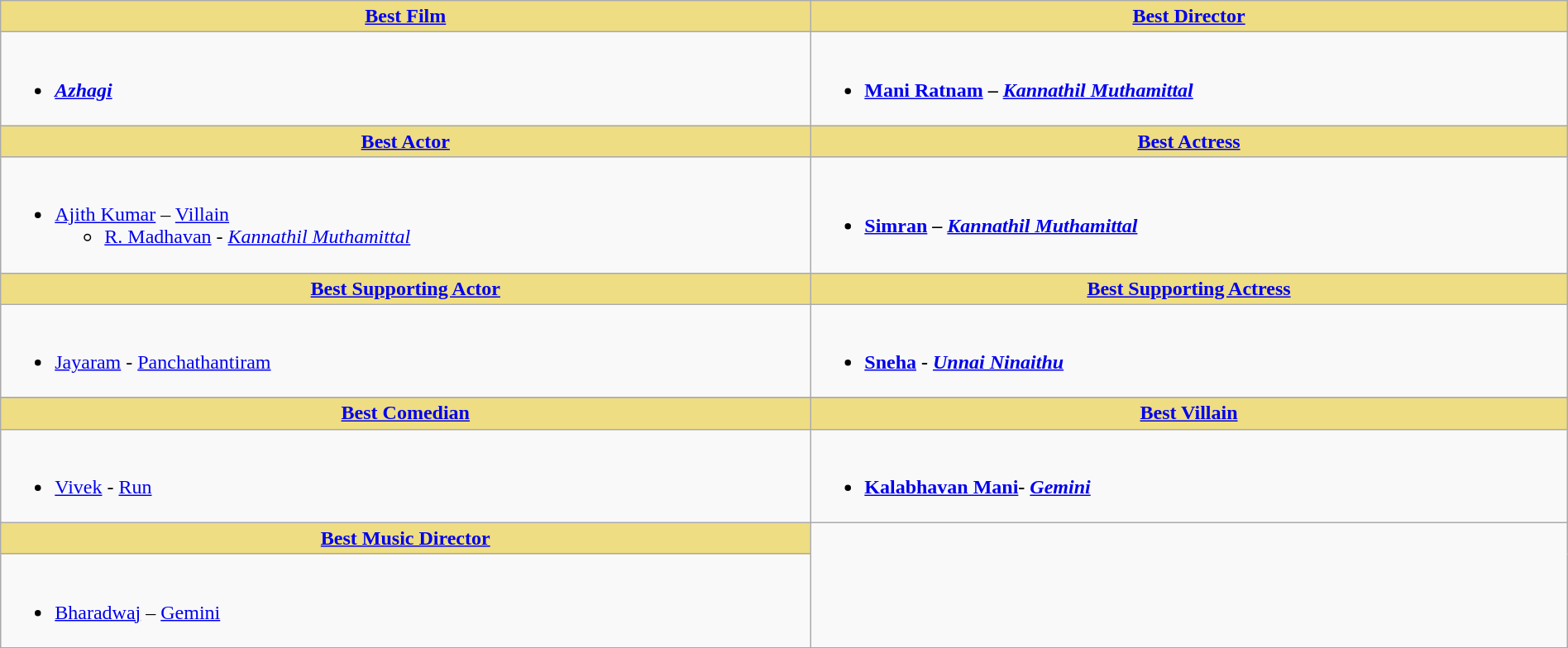<table class="wikitable" width =100%|>
<tr>
<th ! style="background:#eedd82; text-align:center;"><a href='#'>Best Film</a></th>
<th ! style="background:#eedd82; text-align:center;"><a href='#'>Best Director</a></th>
</tr>
<tr>
<td valign="top"><br><ul><li><strong><em><a href='#'>Azhagi</a></em></strong></li></ul></td>
<td valign="top"><br><ul><li><strong><a href='#'>Mani Ratnam</a> – <em><a href='#'>Kannathil Muthamittal</a><strong><em></li></ul></td>
</tr>
<tr>
<th ! style="background:#eedd82; text-align:center;"><a href='#'>Best Actor</a></th>
<th ! style="background:#eedd82; text-align:center;"><a href='#'>Best Actress</a></th>
</tr>
<tr>
<td><br><ul><li></strong><a href='#'>Ajith Kumar</a> – </em><a href='#'>Villain</a></em></strong><ul><li><a href='#'>R. Madhavan</a> - <em><a href='#'>Kannathil Muthamittal</a></em></li></ul></li></ul></td>
<td><br><ul><li><strong><a href='#'>Simran</a> – <em><a href='#'>Kannathil Muthamittal</a><strong><em></li></ul></td>
</tr>
<tr>
<th ! style="background:#eedd82; text-align:center;"><a href='#'>Best Supporting Actor</a></th>
<th ! style="background:#eedd82; text-align:center;"><a href='#'>Best Supporting Actress</a></th>
</tr>
<tr>
<td><br><ul><li></strong><a href='#'>Jayaram</a> - </em><a href='#'>Panchathantiram</a></em></strong></li></ul></td>
<td><br><ul><li><strong><a href='#'>Sneha</a> - <em><a href='#'>Unnai Ninaithu</a><strong><em></li></ul></td>
</tr>
<tr>
</tr>
<tr>
<th ! style="background:#eedd82; text-align:center;"><a href='#'>Best Comedian</a></th>
<th ! style="background:#eedd82; text-align:center;"><a href='#'>Best Villain</a></th>
</tr>
<tr>
<td><br><ul><li></strong><a href='#'>Vivek</a> - </em><a href='#'>Run</a></em></strong></li></ul></td>
<td><br><ul><li><strong><a href='#'>Kalabhavan Mani</a>- <em><a href='#'>Gemini</a><strong><em></li></ul></td>
</tr>
<tr>
<th ! style="background:#eedd82; text-align:center;"><a href='#'>Best Music Director</a></th>
</tr>
<tr>
<td><br><ul><li></strong><a href='#'>Bharadwaj</a> – </em><a href='#'>Gemini</a></em></strong></li></ul></td>
</tr>
<tr>
</tr>
</table>
